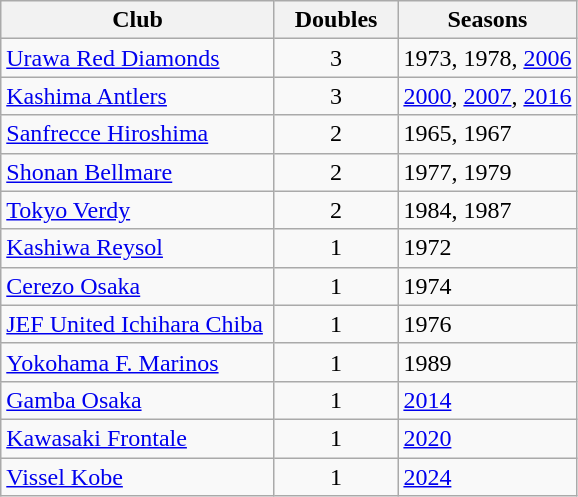<table class="wikitable">
<tr>
<th width=175>Club</th>
<th width=75>Doubles</th>
<th>Seasons</th>
</tr>
<tr>
<td><a href='#'>Urawa Red Diamonds</a></td>
<td align=center>3</td>
<td>1973, 1978, <a href='#'>2006</a></td>
</tr>
<tr>
<td><a href='#'>Kashima Antlers</a></td>
<td align=center>3</td>
<td><a href='#'>2000</a>, <a href='#'>2007</a>, <a href='#'>2016</a></td>
</tr>
<tr>
<td><a href='#'>Sanfrecce Hiroshima</a></td>
<td align=center>2</td>
<td>1965, 1967</td>
</tr>
<tr>
<td><a href='#'>Shonan Bellmare</a></td>
<td align=center>2</td>
<td>1977, 1979</td>
</tr>
<tr>
<td><a href='#'>Tokyo Verdy</a></td>
<td align=center>2</td>
<td>1984, 1987</td>
</tr>
<tr>
<td><a href='#'>Kashiwa Reysol</a></td>
<td align=center>1</td>
<td>1972</td>
</tr>
<tr>
<td><a href='#'>Cerezo Osaka</a></td>
<td align=center>1</td>
<td>1974</td>
</tr>
<tr>
<td><a href='#'>JEF United Ichihara Chiba</a></td>
<td align=center>1</td>
<td>1976</td>
</tr>
<tr>
<td><a href='#'>Yokohama F. Marinos</a></td>
<td align=center>1</td>
<td>1989</td>
</tr>
<tr>
<td><a href='#'>Gamba Osaka</a></td>
<td align=center>1</td>
<td><a href='#'>2014</a></td>
</tr>
<tr>
<td><a href='#'>Kawasaki Frontale</a></td>
<td align=center>1</td>
<td><a href='#'>2020</a></td>
</tr>
<tr>
<td><a href='#'>Vissel Kobe</a></td>
<td align=center>1</td>
<td><a href='#'>2024</a></td>
</tr>
</table>
